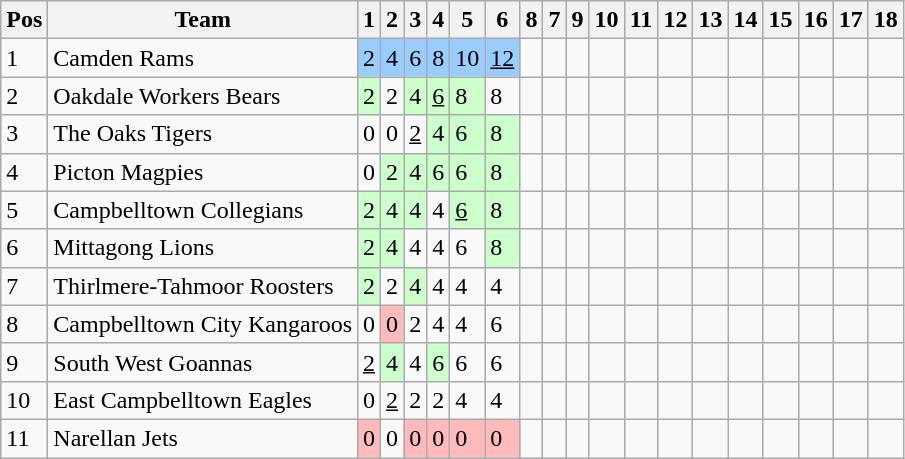<table class="wikitable">
<tr>
<th>Pos</th>
<th>Team</th>
<th>1</th>
<th>2</th>
<th>3</th>
<th>4</th>
<th>5</th>
<th>6</th>
<th>8</th>
<th>7</th>
<th>9</th>
<th>10</th>
<th>11</th>
<th>12</th>
<th>13</th>
<th>14</th>
<th>15</th>
<th>16</th>
<th>17</th>
<th>18</th>
</tr>
<tr>
<td>1</td>
<td> Camden Rams</td>
<td style="background:#99ccff;">2</td>
<td style="background:#99ccff;">4</td>
<td style="background:#99ccff;">6</td>
<td style="background:#99ccff;">8</td>
<td style="background:#99ccff;">10</td>
<td style="background:#99ccff;"><u>12</u></td>
<td></td>
<td></td>
<td></td>
<td></td>
<td></td>
<td></td>
<td></td>
<td></td>
<td></td>
<td></td>
<td></td>
<td></td>
</tr>
<tr>
<td>2</td>
<td> Oakdale Workers Bears</td>
<td style="background:#ccffcc;">2</td>
<td>2</td>
<td style="background:#ccffcc;">4</td>
<td style="background:#ccffcc;"><u>6</u></td>
<td style="background:#ccffcc;">8</td>
<td>8</td>
<td></td>
<td></td>
<td></td>
<td></td>
<td></td>
<td></td>
<td></td>
<td></td>
<td></td>
<td></td>
<td></td>
<td></td>
</tr>
<tr>
<td>3</td>
<td> The Oaks Tigers</td>
<td>0</td>
<td>0</td>
<td><u>2</u></td>
<td style="background:#ccffcc;">4</td>
<td style="background:#ccffcc;">6</td>
<td style="background:#ccffcc;">8</td>
<td></td>
<td></td>
<td></td>
<td></td>
<td></td>
<td></td>
<td></td>
<td></td>
<td></td>
<td></td>
<td></td>
<td></td>
</tr>
<tr>
<td>4</td>
<td> Picton Magpies</td>
<td>0</td>
<td style="background:#ccffcc;">2</td>
<td style="background:#ccffcc;">4</td>
<td style="background:#ccffcc;">6</td>
<td style="background:#ccffcc;">6</td>
<td style="background:#ccffcc;">8</td>
<td></td>
<td></td>
<td></td>
<td></td>
<td></td>
<td></td>
<td></td>
<td></td>
<td></td>
<td></td>
<td></td>
<td></td>
</tr>
<tr>
<td>5</td>
<td> Campbelltown Collegians</td>
<td style="background:#ccffcc;">2</td>
<td style="background:#ccffcc;">4</td>
<td style="background:#ccffcc;">4</td>
<td>4</td>
<td style="background:#ccffcc;"><u>6</u></td>
<td style="background:#ccffcc;">8</td>
<td></td>
<td></td>
<td></td>
<td></td>
<td></td>
<td></td>
<td></td>
<td></td>
<td></td>
<td></td>
<td></td>
<td></td>
</tr>
<tr>
<td>6</td>
<td> Mittagong Lions</td>
<td style="background:#ccffcc;">2</td>
<td style="background:#ccffcc;">4</td>
<td>4</td>
<td>4</td>
<td>6</td>
<td style="background:#ccffcc;">8</td>
<td></td>
<td></td>
<td></td>
<td></td>
<td></td>
<td></td>
<td></td>
<td></td>
<td></td>
<td></td>
<td></td>
<td></td>
</tr>
<tr>
<td>7</td>
<td> Thirlmere-Tahmoor Roosters</td>
<td style="background:#ccffcc;">2</td>
<td>2</td>
<td style="background:#ccffcc;">4</td>
<td>4</td>
<td>4</td>
<td>4</td>
<td></td>
<td></td>
<td></td>
<td></td>
<td></td>
<td></td>
<td></td>
<td></td>
<td></td>
<td></td>
<td></td>
<td></td>
</tr>
<tr>
<td>8</td>
<td> Campbelltown City Kangaroos</td>
<td>0</td>
<td style="background:#ffbbbb;">0</td>
<td>2</td>
<td>4</td>
<td>4</td>
<td>6</td>
<td></td>
<td></td>
<td></td>
<td></td>
<td></td>
<td></td>
<td></td>
<td></td>
<td></td>
<td></td>
<td></td>
<td></td>
</tr>
<tr>
<td>9</td>
<td> South West Goannas</td>
<td><u>2</u></td>
<td style="background:#ccffcc;">4</td>
<td>4</td>
<td style="background:#ccffcc;">6</td>
<td>6</td>
<td>6</td>
<td></td>
<td></td>
<td></td>
<td></td>
<td></td>
<td></td>
<td></td>
<td></td>
<td></td>
<td></td>
<td></td>
<td></td>
</tr>
<tr>
<td>10</td>
<td> East Campbelltown Eagles</td>
<td>0</td>
<td><u>2</u></td>
<td>2</td>
<td>2</td>
<td>4</td>
<td>4</td>
<td></td>
<td></td>
<td></td>
<td></td>
<td></td>
<td></td>
<td></td>
<td></td>
<td></td>
<td></td>
<td></td>
<td></td>
</tr>
<tr>
<td>11</td>
<td> Narellan Jets</td>
<td style="background:#ffbbbb;">0</td>
<td>0</td>
<td style="background:#ffbbbb;">0</td>
<td style="background:#ffbbbb;">0</td>
<td style="background:#ffbbbb;">0</td>
<td style="background:#ffbbbb;">0</td>
<td></td>
<td></td>
<td></td>
<td></td>
<td></td>
<td></td>
<td></td>
<td></td>
<td></td>
<td></td>
<td></td>
<td></td>
</tr>
</table>
